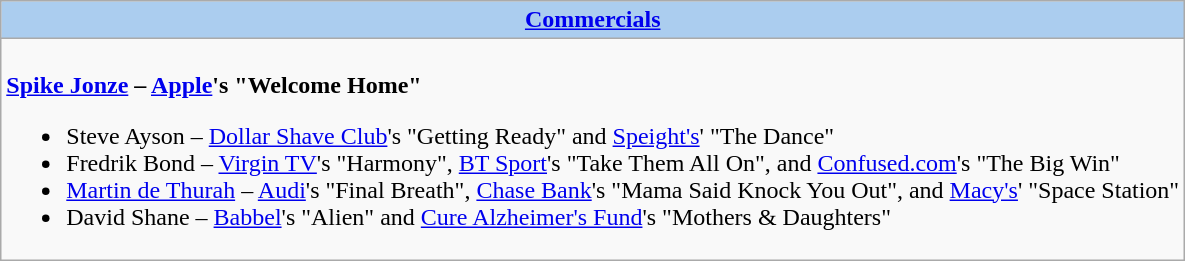<table class=wikitable style="width="100%">
<tr>
<th colspan="2" style="background:#abcdef;"><a href='#'>Commercials</a></th>
</tr>
<tr>
<td colspan="2" style="vertical-align:top;"><br><strong><a href='#'>Spike Jonze</a> – <a href='#'>Apple</a>'s "Welcome Home"</strong><ul><li>Steve Ayson – <a href='#'>Dollar Shave Club</a>'s "Getting Ready" and <a href='#'>Speight's</a>' "The Dance"</li><li>Fredrik Bond – <a href='#'>Virgin TV</a>'s "Harmony", <a href='#'>BT Sport</a>'s "Take Them All On", and <a href='#'>Confused.com</a>'s "The Big Win"</li><li><a href='#'>Martin de Thurah</a> – <a href='#'>Audi</a>'s "Final Breath", <a href='#'>Chase Bank</a>'s "Mama Said Knock You Out", and <a href='#'>Macy's</a>' "Space Station"</li><li>David Shane – <a href='#'>Babbel</a>'s "Alien" and <a href='#'>Cure Alzheimer's Fund</a>'s "Mothers & Daughters"</li></ul></td>
</tr>
</table>
